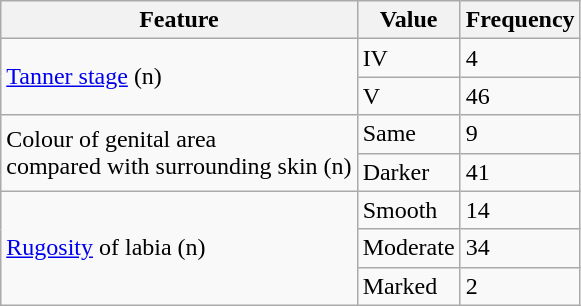<table class="wikitable">
<tr>
<th>Feature</th>
<th>Value</th>
<th>Frequency</th>
</tr>
<tr>
<td rowspan=2><a href='#'>Tanner stage</a> (n)</td>
<td>IV</td>
<td>4</td>
</tr>
<tr>
<td>V</td>
<td>46</td>
</tr>
<tr>
<td rowspan=2>Colour of genital area<br>compared with surrounding skin (n)</td>
<td>Same</td>
<td>9</td>
</tr>
<tr>
<td>Darker</td>
<td>41</td>
</tr>
<tr>
<td rowspan=3><a href='#'>Rugosity</a> of labia (n)</td>
<td>Smooth</td>
<td>14</td>
</tr>
<tr>
<td>Moderate</td>
<td>34</td>
</tr>
<tr>
<td>Marked</td>
<td>2</td>
</tr>
</table>
